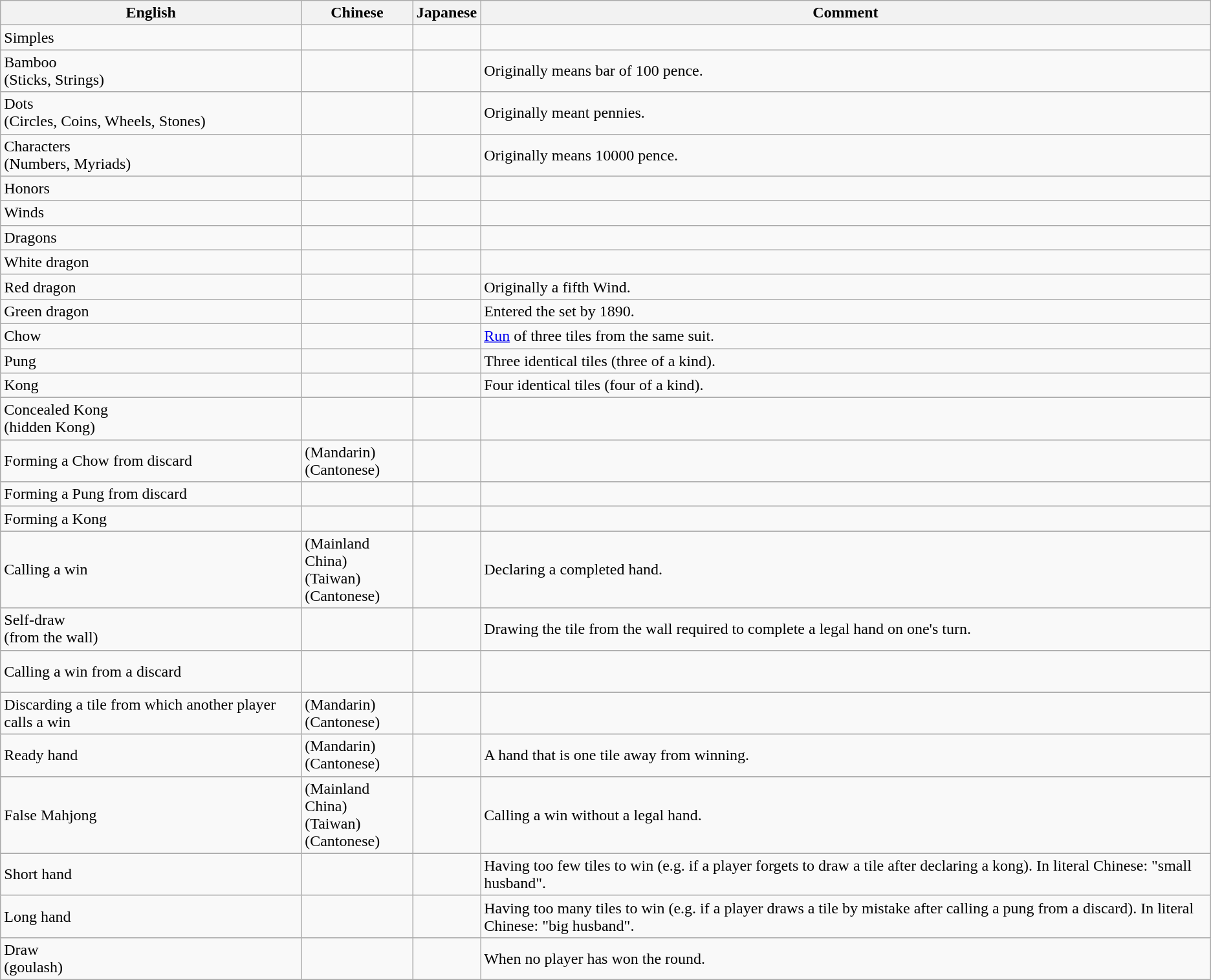<table class="wikitable">
<tr align="center">
<th>English</th>
<th>Chinese</th>
<th>Japanese</th>
<th>Comment</th>
</tr>
<tr align="left">
<td>Simples</td>
<td></td>
<td></td>
<td></td>
</tr>
<tr align="left">
<td>Bamboo<br>(Sticks, Strings)</td>
<td></td>
<td></td>
<td>Originally means bar of 100 pence.</td>
</tr>
<tr align="left">
<td>Dots<br>(Circles, Coins, Wheels, Stones)</td>
<td><br></td>
<td></td>
<td>Originally meant pennies.</td>
</tr>
<tr align="left">
<td>Characters<br>(Numbers, Myriads)</td>
<td></td>
<td></td>
<td>Originally means 10000 pence.</td>
</tr>
<tr align="left">
<td>Honors</td>
<td><br></td>
<td></td>
<td></td>
</tr>
<tr align="left">
<td>Winds</td>
<td></td>
<td></td>
<td></td>
</tr>
<tr align="left">
<td>Dragons</td>
<td></td>
<td></td>
<td></td>
</tr>
<tr align="left">
<td>White dragon</td>
<td></td>
<td></td>
<td></td>
</tr>
<tr align="left">
<td>Red dragon</td>
<td><br></td>
<td></td>
<td>Originally a fifth Wind.</td>
</tr>
<tr align="left">
<td>Green dragon</td>
<td><br></td>
<td></td>
<td>Entered the set by 1890.</td>
</tr>
<tr align="left">
<td>Chow</td>
<td></td>
<td></td>
<td><a href='#'>Run</a> of three tiles from the same suit.</td>
</tr>
<tr align="left">
<td>Pung</td>
<td></td>
<td></td>
<td>Three identical tiles (three of a kind).</td>
</tr>
<tr align="left">
<td>Kong</td>
<td></td>
<td></td>
<td>Four identical tiles (four of a kind).</td>
</tr>
<tr align="left">
<td>Concealed Kong<br>(hidden Kong)</td>
<td></td>
<td></td>
<td></td>
</tr>
<tr align="left">
<td>Forming a Chow from discard</td>
<td>(Mandarin) <br>(Cantonese) </td>
<td></td>
<td></td>
</tr>
<tr align="left">
<td>Forming a Pung from discard</td>
<td></td>
<td></td>
<td></td>
</tr>
<tr align="left">
<td>Forming a Kong</td>
<td></td>
<td></td>
<td></td>
</tr>
<tr align="left">
<td>Calling a win</td>
<td>(Mainland China) <br>(Taiwan) <br>(Cantonese) </td>
<td><br></td>
<td>Declaring a completed hand.</td>
</tr>
<tr align="left">
<td>Self-draw<br>(from the wall)</td>
<td></td>
<td><br></td>
<td>Drawing the tile from the wall required to complete a legal hand on one's turn.</td>
</tr>
<tr align="left">
<td>Calling a win from a discard</td>
<td></td>
<td><br><br></td>
<td></td>
</tr>
<tr align="left">
<td>Discarding a tile from which another player calls a win</td>
<td>(Mandarin) <br>(Cantonese) </td>
<td><br><br></td>
<td></td>
</tr>
<tr align="left">
<td>Ready hand</td>
<td>(Mandarin) <br>(Cantonese) </td>
<td></td>
<td>A hand that is one tile away from winning.</td>
</tr>
<tr align="left">
<td>False Mahjong</td>
<td>(Mainland China) <br>(Taiwan)  <br>(Cantonese) </td>
<td></td>
<td>Calling a win without a legal hand.</td>
</tr>
<tr align="left">
<td>Short hand</td>
<td></td>
<td></td>
<td>Having too few tiles to win (e.g. if a player forgets to draw a tile after declaring a kong). In literal Chinese: "small husband".</td>
</tr>
<tr align="left">
<td>Long hand</td>
<td></td>
<td></td>
<td>Having too many tiles to win (e.g. if a player draws a tile by mistake after calling a pung from a discard). In literal Chinese: "big husband".</td>
</tr>
<tr align="left">
<td>Draw<br>(goulash)</td>
<td><br></td>
<td></td>
<td>When no player has won the round.</td>
</tr>
</table>
